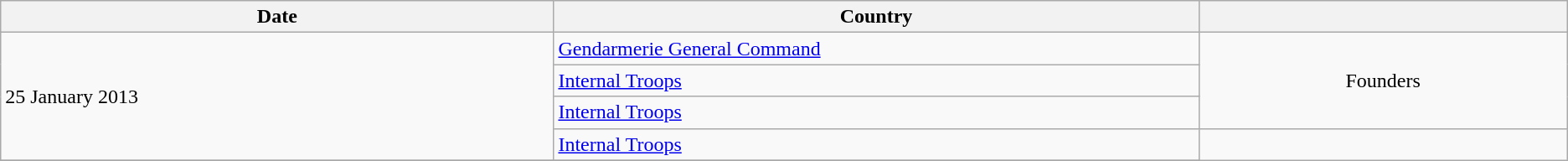<table class="wikitable">
<tr>
<th width=12%>Date</th>
<th width=14%>Country</th>
<th width=8%></th>
</tr>
<tr>
<td rowspan=4>25 January 2013</td>
<td> <a href='#'>Gendarmerie General Command</a></td>
<td rowspan=3 align=center>Founders</td>
</tr>
<tr>
<td> <a href='#'>Internal Troops</a></td>
</tr>
<tr>
<td> <a href='#'>Internal Troops</a></td>
</tr>
<tr>
<td> <a href='#'>Internal Troops</a></td>
</tr>
<tr>
</tr>
</table>
